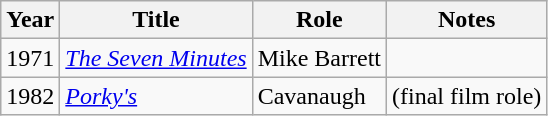<table class="wikitable">
<tr>
<th>Year</th>
<th>Title</th>
<th>Role</th>
<th>Notes</th>
</tr>
<tr>
<td>1971</td>
<td><em><a href='#'>The Seven Minutes</a></em></td>
<td>Mike Barrett</td>
<td></td>
</tr>
<tr>
<td>1982</td>
<td><em><a href='#'>Porky's</a></em></td>
<td>Cavanaugh</td>
<td>(final film role)</td>
</tr>
</table>
